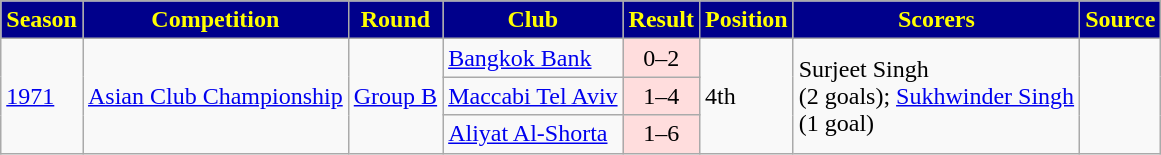<table class="wikitable">
<tr>
<th style="color:yellow; background:#00008B;">Season</th>
<th style="color:yellow; background:#00008B;">Competition</th>
<th style="color:yellow; background:#00008B;">Round</th>
<th style="color:yellow; background:#00008B;">Club</th>
<th style="color:yellow; background:#00008B;">Result</th>
<th style="color:yellow; background:#00008B;">Position</th>
<th style="color:yellow; background:#00008B;">Scorers</th>
<th style="color:yellow; background:#00008B;">Source</th>
</tr>
<tr>
<td rowspan="3"><a href='#'>1971</a></td>
<td rowspan="3"><a href='#'>Asian Club Championship</a></td>
<td rowspan="3"><a href='#'>Group B</a></td>
<td> <a href='#'>Bangkok Bank</a></td>
<td bgcolor="#ffdddd" style="text-align:center;">0–2</td>
<td rowspan="3">4th</td>
<td rowspan="3">Surjeet Singh<br>(2 goals); <a href='#'>Sukhwinder Singh</a><br>(1 goal)</td>
<td rowspan="3"></td>
</tr>
<tr>
<td> <a href='#'>Maccabi Tel Aviv</a></td>
<td bgcolor="#ffdddd" style="text-align:center;">1–4</td>
</tr>
<tr>
<td> <a href='#'>Aliyat Al-Shorta</a></td>
<td bgcolor="#ffdddd" style="text-align:center;">1–6</td>
</tr>
</table>
